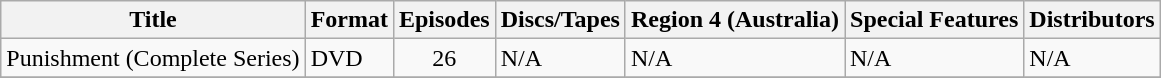<table class="wikitable">
<tr>
<th>Title</th>
<th>Format</th>
<th>Episodes</th>
<th>Discs/Tapes</th>
<th>Region 4 (Australia)</th>
<th>Special Features</th>
<th>Distributors</th>
</tr>
<tr>
<td>Punishment (Complete Series)</td>
<td>DVD</td>
<td style="text-align:center;">26</td>
<td>N/A</td>
<td>N/A</td>
<td>N/A</td>
<td>N/A</td>
</tr>
<tr>
</tr>
</table>
